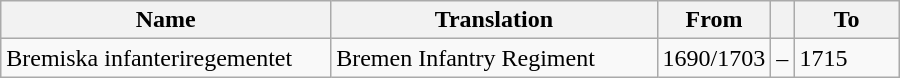<table class="wikitable" width="600px">
<tr>
<th width="37.5%">Name</th>
<th width="37.5%">Translation</th>
<th width="12%">From</th>
<th width="1%"></th>
<th width="12%">To</th>
</tr>
<tr>
<td>Bremiska infanteriregementet</td>
<td>Bremen Infantry Regiment</td>
<td>1690/1703</td>
<td>–</td>
<td>1715</td>
</tr>
</table>
